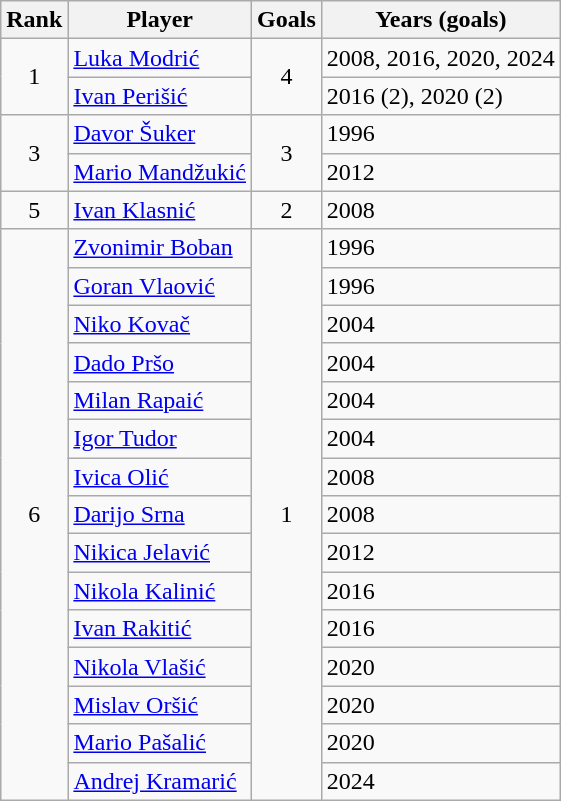<table class="wikitable" style="text-align: left;">
<tr>
<th>Rank</th>
<th>Player</th>
<th>Goals</th>
<th>Years (goals)</th>
</tr>
<tr>
<td rowspan=2 align=center>1</td>
<td><a href='#'>Luka Modrić</a></td>
<td rowspan=2 align=center>4</td>
<td>2008, 2016, 2020, 2024</td>
</tr>
<tr>
<td><a href='#'>Ivan Perišić</a></td>
<td>2016 (2), 2020 (2)</td>
</tr>
<tr>
<td rowspan=2 align=center>3</td>
<td><a href='#'>Davor Šuker</a></td>
<td rowspan=2 align=center>3</td>
<td>1996</td>
</tr>
<tr>
<td><a href='#'>Mario Mandžukić</a></td>
<td>2012</td>
</tr>
<tr>
<td align=center>5</td>
<td><a href='#'>Ivan Klasnić</a></td>
<td align=center>2</td>
<td>2008</td>
</tr>
<tr>
<td rowspan=15 align=center>6</td>
<td><a href='#'>Zvonimir Boban</a></td>
<td rowspan=15 align=center>1</td>
<td>1996</td>
</tr>
<tr>
<td><a href='#'>Goran Vlaović</a></td>
<td>1996</td>
</tr>
<tr>
<td><a href='#'>Niko Kovač</a></td>
<td>2004</td>
</tr>
<tr>
<td><a href='#'>Dado Pršo</a></td>
<td>2004</td>
</tr>
<tr>
<td><a href='#'>Milan Rapaić</a></td>
<td>2004</td>
</tr>
<tr>
<td><a href='#'>Igor Tudor</a></td>
<td>2004</td>
</tr>
<tr>
<td><a href='#'>Ivica Olić</a></td>
<td>2008</td>
</tr>
<tr>
<td><a href='#'>Darijo Srna</a></td>
<td>2008</td>
</tr>
<tr>
<td><a href='#'>Nikica Jelavić</a></td>
<td>2012</td>
</tr>
<tr>
<td><a href='#'>Nikola Kalinić</a></td>
<td>2016</td>
</tr>
<tr>
<td><a href='#'>Ivan Rakitić</a></td>
<td>2016</td>
</tr>
<tr>
<td><a href='#'>Nikola Vlašić</a></td>
<td>2020</td>
</tr>
<tr>
<td><a href='#'>Mislav Oršić</a></td>
<td>2020</td>
</tr>
<tr>
<td><a href='#'>Mario Pašalić</a></td>
<td>2020</td>
</tr>
<tr>
<td><a href='#'>Andrej Kramarić</a></td>
<td>2024</td>
</tr>
</table>
